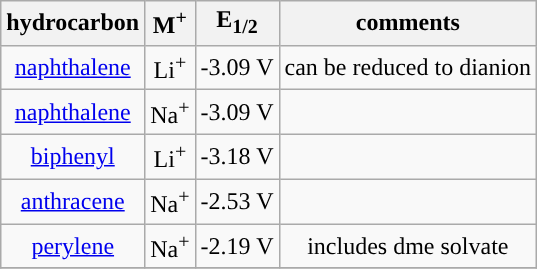<table class=wikitable style="float:left; text-align:center">
<tr>
<th>hydrocarbon</th>
<th>M<sup>+</sup></th>
<th>E<sub>1/2</sub></th>
<th>comments</th>
</tr>
<tr>
<td><a href='#'>naphthalene</a></td>
<td>Li<sup>+</sup></td>
<td>-3.09 V</td>
<td>can be reduced to dianion</td>
</tr>
<tr>
<td><a href='#'>naphthalene</a></td>
<td>Na<sup>+</sup></td>
<td>-3.09 V</td>
<td></td>
</tr>
<tr>
<td><a href='#'>biphenyl</a></td>
<td>Li<sup>+</sup></td>
<td>-3.18 V</td>
<td></td>
</tr>
<tr>
<td><a href='#'>anthracene</a></td>
<td>Na<sup>+</sup></td>
<td>-2.53 V</td>
<td></td>
</tr>
<tr>
<td><a href='#'>perylene</a></td>
<td>Na<sup>+</sup></td>
<td>-2.19 V</td>
<td>includes dme solvate</td>
</tr>
<tr>
</tr>
</table>
